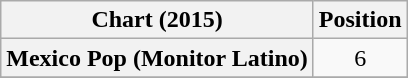<table class="wikitable plainrowheaders sortable" style="text-align:center">
<tr>
<th scope="col">Chart (2015)</th>
<th scope="col">Position</th>
</tr>
<tr>
<th scope="row">Mexico Pop (Monitor Latino)</th>
<td>6</td>
</tr>
<tr>
</tr>
</table>
